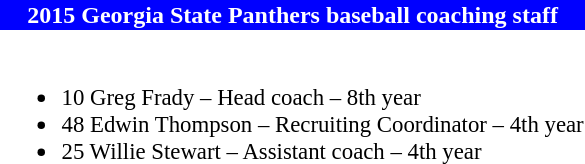<table class="toccolours" style="text-align: left;">
<tr>
<td colspan="9" style="background-color: #0000FF; color: #FFFFFF; text-align:center;"><strong>2015 Georgia State Panthers baseball coaching staff</strong></td>
</tr>
<tr>
<td style="font-size: 95%;" valign="top"><br><ul><li>10 Greg Frady – Head coach – 8th year</li><li>48 Edwin Thompson – Recruiting Coordinator – 4th year</li><li>25 Willie Stewart – Assistant coach –  4th year</li></ul></td>
</tr>
</table>
